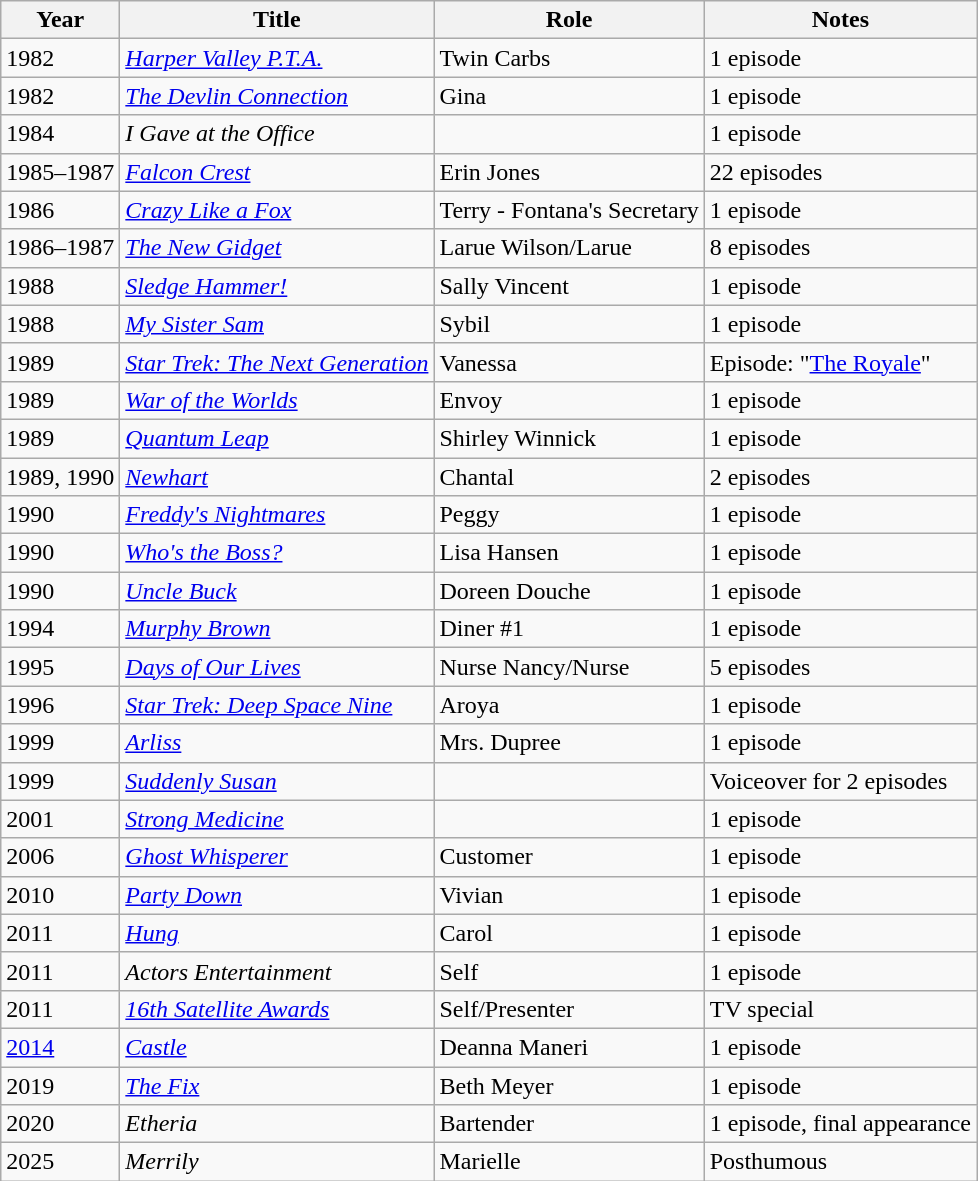<table class="wikitable">
<tr>
<th>Year</th>
<th>Title</th>
<th>Role</th>
<th>Notes</th>
</tr>
<tr>
<td>1982</td>
<td><em><a href='#'>Harper Valley P.T.A.</a></em></td>
<td>Twin Carbs</td>
<td>1 episode</td>
</tr>
<tr>
<td>1982</td>
<td><em><a href='#'>The Devlin Connection</a></em></td>
<td>Gina</td>
<td>1 episode</td>
</tr>
<tr>
<td>1984</td>
<td><em>I Gave at the Office</em></td>
<td></td>
<td>1 episode</td>
</tr>
<tr>
<td>1985–1987</td>
<td><em><a href='#'>Falcon Crest</a></em></td>
<td>Erin Jones</td>
<td>22 episodes</td>
</tr>
<tr>
<td>1986</td>
<td><em><a href='#'>Crazy Like a Fox</a></em></td>
<td>Terry - Fontana's Secretary</td>
<td>1 episode</td>
</tr>
<tr>
<td>1986–1987</td>
<td><em><a href='#'>The New Gidget</a></em></td>
<td>Larue Wilson/Larue</td>
<td>8 episodes</td>
</tr>
<tr>
<td>1988</td>
<td><em><a href='#'>Sledge Hammer!</a></em></td>
<td>Sally Vincent</td>
<td>1 episode</td>
</tr>
<tr>
<td>1988</td>
<td><em><a href='#'>My Sister Sam</a></em></td>
<td>Sybil</td>
<td>1 episode</td>
</tr>
<tr>
<td>1989</td>
<td><em><a href='#'>Star Trek: The Next Generation</a></em></td>
<td>Vanessa</td>
<td>Episode: "<a href='#'>The Royale</a>"</td>
</tr>
<tr>
<td>1989</td>
<td><em><a href='#'>War of the Worlds</a></em></td>
<td>Envoy</td>
<td>1 episode</td>
</tr>
<tr>
<td>1989</td>
<td><em><a href='#'>Quantum Leap</a></em></td>
<td>Shirley Winnick</td>
<td>1 episode</td>
</tr>
<tr>
<td>1989, 1990</td>
<td><em><a href='#'>Newhart</a></em></td>
<td>Chantal</td>
<td>2 episodes</td>
</tr>
<tr>
<td>1990</td>
<td><em><a href='#'>Freddy's Nightmares</a></em></td>
<td>Peggy</td>
<td>1 episode</td>
</tr>
<tr>
<td>1990</td>
<td><em><a href='#'>Who's the Boss?</a></em></td>
<td>Lisa Hansen</td>
<td>1 episode</td>
</tr>
<tr>
<td>1990</td>
<td><em><a href='#'>Uncle Buck</a></em></td>
<td>Doreen Douche</td>
<td>1 episode</td>
</tr>
<tr>
<td>1994</td>
<td><em><a href='#'>Murphy Brown</a></em></td>
<td>Diner #1</td>
<td>1 episode</td>
</tr>
<tr>
<td>1995</td>
<td><em><a href='#'>Days of Our Lives</a></em></td>
<td>Nurse Nancy/Nurse</td>
<td>5 episodes</td>
</tr>
<tr>
<td>1996</td>
<td><em><a href='#'>Star Trek: Deep Space Nine</a></em></td>
<td>Aroya</td>
<td>1 episode</td>
</tr>
<tr>
<td>1999</td>
<td><em><a href='#'>Arliss</a></em></td>
<td>Mrs. Dupree</td>
<td>1 episode</td>
</tr>
<tr>
<td>1999</td>
<td><em><a href='#'>Suddenly Susan</a></em></td>
<td></td>
<td>Voiceover for 2 episodes</td>
</tr>
<tr>
<td>2001</td>
<td><em><a href='#'>Strong Medicine</a></em></td>
<td></td>
<td>1 episode</td>
</tr>
<tr>
<td>2006</td>
<td><em><a href='#'>Ghost Whisperer</a></em></td>
<td>Customer</td>
<td>1 episode</td>
</tr>
<tr>
<td>2010</td>
<td><em><a href='#'>Party Down</a></em></td>
<td>Vivian</td>
<td>1 episode</td>
</tr>
<tr>
<td>2011</td>
<td><em><a href='#'>Hung</a></em></td>
<td>Carol</td>
<td>1 episode</td>
</tr>
<tr>
<td>2011</td>
<td><em>Actors Entertainment</em></td>
<td>Self</td>
<td>1 episode</td>
</tr>
<tr>
<td>2011</td>
<td><em><a href='#'>16th Satellite Awards</a></em></td>
<td>Self/Presenter</td>
<td>TV special</td>
</tr>
<tr>
<td><a href='#'>2014</a></td>
<td><em><a href='#'>Castle</a></em></td>
<td>Deanna Maneri</td>
<td>1 episode</td>
</tr>
<tr>
<td>2019</td>
<td><em><a href='#'>The Fix</a></em></td>
<td>Beth Meyer</td>
<td>1 episode</td>
</tr>
<tr>
<td>2020</td>
<td><em>Etheria</em></td>
<td>Bartender</td>
<td>1 episode, final appearance</td>
</tr>
<tr>
<td>2025</td>
<td><em>Merrily</em></td>
<td>Marielle</td>
<td>Posthumous</td>
</tr>
</table>
